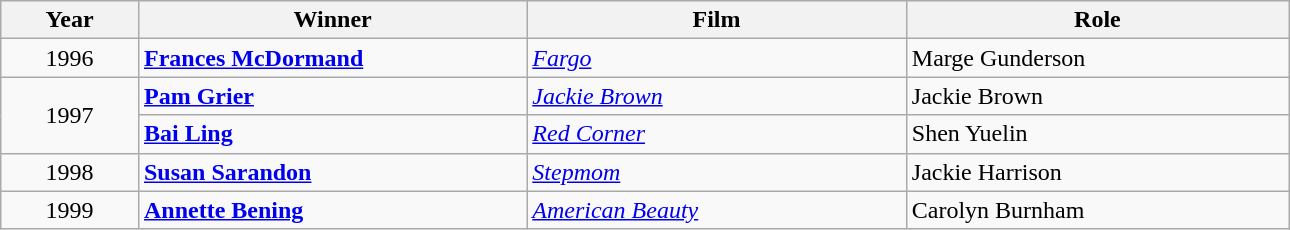<table class="wikitable" width="68%" cellpadding="5">
<tr>
<th width="100"><strong>Year</strong></th>
<th width="300"><strong>Winner</strong></th>
<th width="300"><strong>Film</strong></th>
<th width="300"><strong>Role</strong></th>
</tr>
<tr>
<td style="text-align:center;">1996</td>
<td><strong><a href='#'>Frances McDormand</a></strong></td>
<td><em><a href='#'>Fargo</a></em></td>
<td>Marge Gunderson</td>
</tr>
<tr>
<td rowspan="2" style="text-align:center;">1997</td>
<td><strong><a href='#'>Pam Grier</a></strong></td>
<td><em><a href='#'>Jackie Brown</a></em></td>
<td>Jackie Brown</td>
</tr>
<tr>
<td><strong><a href='#'>Bai Ling</a></strong></td>
<td><em><a href='#'>Red Corner</a></em></td>
<td>Shen Yuelin</td>
</tr>
<tr>
<td style="text-align:center;">1998</td>
<td><strong><a href='#'>Susan Sarandon</a></strong></td>
<td><em><a href='#'>Stepmom</a></em></td>
<td>Jackie Harrison</td>
</tr>
<tr>
<td style="text-align:center;">1999</td>
<td><strong><a href='#'>Annette Bening</a></strong></td>
<td><em><a href='#'>American Beauty</a></em></td>
<td>Carolyn Burnham</td>
</tr>
</table>
